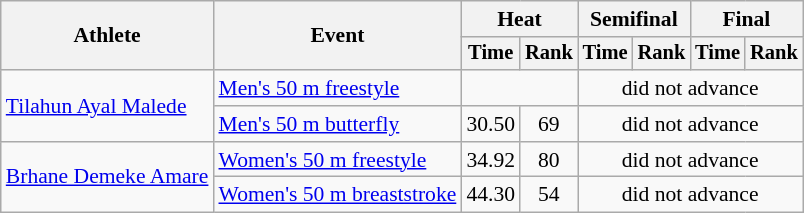<table class=wikitable style="font-size:90%">
<tr>
<th rowspan="2">Athlete</th>
<th rowspan="2">Event</th>
<th colspan="2">Heat</th>
<th colspan="2">Semifinal</th>
<th colspan="2">Final</th>
</tr>
<tr style="font-size:95%">
<th>Time</th>
<th>Rank</th>
<th>Time</th>
<th>Rank</th>
<th>Time</th>
<th>Rank</th>
</tr>
<tr align=center>
<td align=left rowspan=2><a href='#'>Tilahun Ayal Malede</a></td>
<td align=left><a href='#'>Men's 50 m freestyle</a></td>
<td colspan=2></td>
<td colspan=4>did not advance</td>
</tr>
<tr align=center>
<td align=left><a href='#'>Men's 50 m butterfly</a></td>
<td>30.50</td>
<td>69</td>
<td colspan=4>did not advance</td>
</tr>
<tr align=center>
<td align=left rowspan=2><a href='#'>Brhane Demeke Amare</a></td>
<td align=left><a href='#'>Women's 50 m freestyle</a></td>
<td>34.92</td>
<td>80</td>
<td colspan=4>did not advance</td>
</tr>
<tr align=center>
<td align=left><a href='#'>Women's 50 m breaststroke</a></td>
<td>44.30</td>
<td>54</td>
<td colspan=4>did not advance</td>
</tr>
</table>
